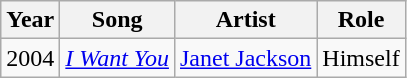<table class="wikitable plainrowheaders sortable" style="margin-right: 0;">
<tr>
<th scope="col">Year</th>
<th scope="col">Song</th>
<th scope="col">Artist</th>
<th scope="col" class="unsortable">Role</th>
</tr>
<tr>
<td>2004</td>
<td><em><a href='#'>I Want You</a></em></td>
<td><a href='#'>Janet Jackson</a></td>
<td>Himself</td>
</tr>
</table>
